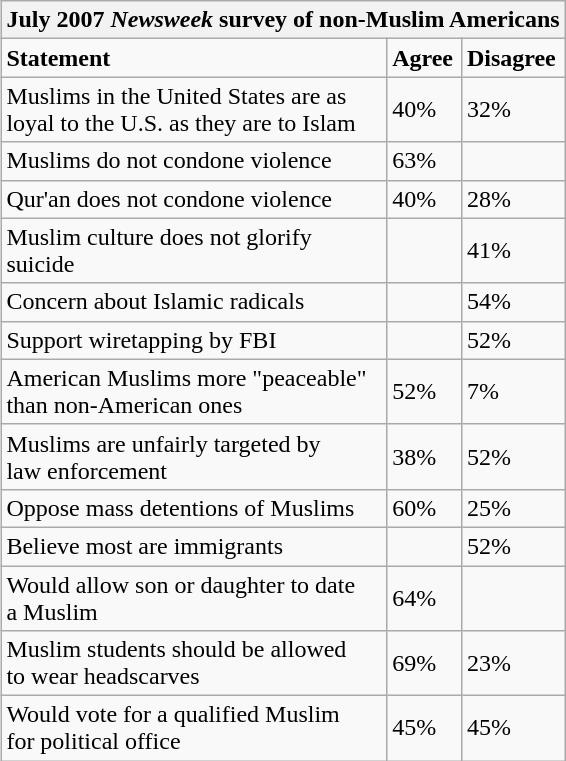<table class="wikitable" style="float:right;">
<tr>
<th colspan=3>July 2007 <em>Newsweek</em> survey of non-Muslim Americans</th>
</tr>
<tr>
<td><strong>Statement</strong></td>
<td><strong>Agree</strong></td>
<td><strong>Disagree</strong></td>
</tr>
<tr>
<td>Muslims in the United States are as <br>loyal to the U.S. as they are to Islam</td>
<td>40%</td>
<td>32%</td>
</tr>
<tr>
<td>Muslims do not condone violence</td>
<td>63%</td>
<td></td>
</tr>
<tr>
<td>Qur'an does not condone violence</td>
<td>40%</td>
<td>28%</td>
</tr>
<tr>
<td>Muslim culture does not glorify<br> suicide</td>
<td></td>
<td>41%</td>
</tr>
<tr>
<td>Concern about Islamic radicals</td>
<td></td>
<td>54%</td>
</tr>
<tr>
<td>Support wiretapping by FBI</td>
<td></td>
<td>52%</td>
</tr>
<tr>
<td>American Muslims more "peaceable"<br> than non-American ones</td>
<td>52%</td>
<td>7%</td>
</tr>
<tr>
<td>Muslims are unfairly targeted by<br> law enforcement</td>
<td>38%</td>
<td>52%</td>
</tr>
<tr>
<td>Oppose mass detentions of Muslims</td>
<td>60%</td>
<td>25%</td>
</tr>
<tr>
<td>Believe most are immigrants</td>
<td></td>
<td>52%</td>
</tr>
<tr>
<td>Would allow son or daughter to date<br> a Muslim</td>
<td>64%</td>
<td></td>
</tr>
<tr>
<td>Muslim students should be allowed<br> to wear headscarves</td>
<td>69%</td>
<td>23%</td>
</tr>
<tr>
<td>Would vote for a qualified Muslim<br> for political office</td>
<td>45%</td>
<td>45%</td>
</tr>
</table>
